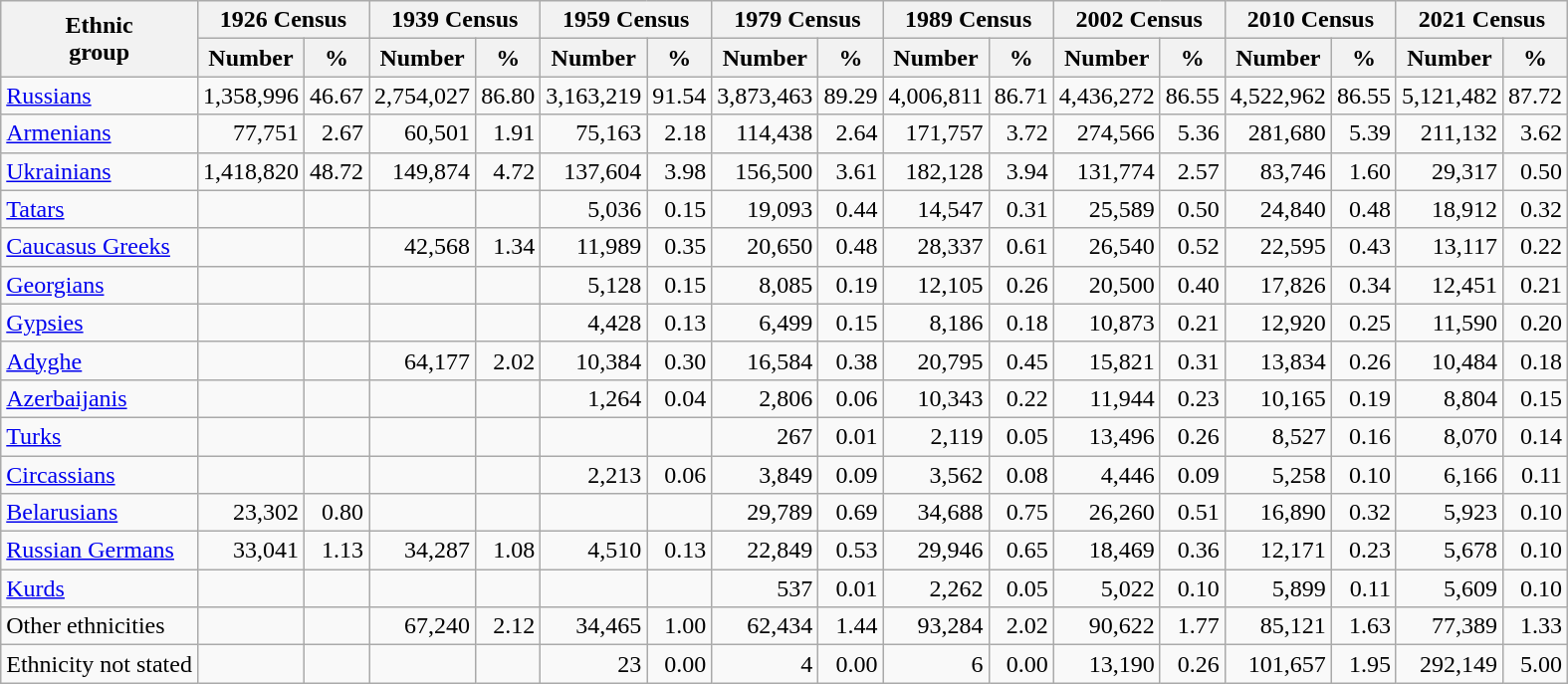<table class="wikitable" style="text-align: right;">
<tr>
<th rowspan="2">Ethnic<br>group</th>
<th colspan=2>1926 Census</th>
<th colspan=2>1939 Census</th>
<th colspan=2>1959 Census</th>
<th colspan=2>1979 Census</th>
<th colspan=2>1989 Census</th>
<th colspan=2>2002 Census</th>
<th colspan=2>2010 Census</th>
<th colspan=2>2021 Census</th>
</tr>
<tr>
<th>Number</th>
<th>%</th>
<th>Number</th>
<th>%</th>
<th>Number</th>
<th>%</th>
<th>Number</th>
<th>%</th>
<th>Number</th>
<th>%</th>
<th>Number</th>
<th>%</th>
<th>Number</th>
<th>%</th>
<th>Number</th>
<th>%</th>
</tr>
<tr>
<td align=left><a href='#'>Russians</a></td>
<td>1,358,996</td>
<td>46.67</td>
<td>2,754,027</td>
<td>86.80</td>
<td>3,163,219</td>
<td>91.54</td>
<td>3,873,463</td>
<td>89.29</td>
<td>4,006,811</td>
<td>86.71</td>
<td>4,436,272</td>
<td>86.55</td>
<td>4,522,962</td>
<td>86.55</td>
<td>5,121,482</td>
<td>87.72</td>
</tr>
<tr>
<td align=left><a href='#'>Armenians</a></td>
<td>77,751</td>
<td>2.67</td>
<td>60,501</td>
<td>1.91</td>
<td>75,163</td>
<td>2.18</td>
<td>114,438</td>
<td>2.64</td>
<td>171,757</td>
<td>3.72</td>
<td>274,566</td>
<td>5.36</td>
<td>281,680</td>
<td>5.39</td>
<td>211,132</td>
<td>3.62</td>
</tr>
<tr>
<td align=left><a href='#'>Ukrainians</a></td>
<td>1,418,820</td>
<td>48.72</td>
<td>149,874</td>
<td>4.72</td>
<td>137,604</td>
<td>3.98</td>
<td>156,500</td>
<td>3.61</td>
<td>182,128</td>
<td>3.94</td>
<td>131,774</td>
<td>2.57</td>
<td>83,746</td>
<td>1.60</td>
<td>29,317</td>
<td>0.50</td>
</tr>
<tr>
<td align=left><a href='#'>Tatars</a></td>
<td></td>
<td></td>
<td></td>
<td></td>
<td>5,036</td>
<td>0.15</td>
<td>19,093</td>
<td>0.44</td>
<td>14,547</td>
<td>0.31</td>
<td>25,589</td>
<td>0.50</td>
<td>24,840</td>
<td>0.48</td>
<td>18,912</td>
<td>0.32</td>
</tr>
<tr>
<td align=left><a href='#'>Caucasus Greeks</a></td>
<td></td>
<td></td>
<td>42,568</td>
<td>1.34</td>
<td>11,989</td>
<td>0.35</td>
<td>20,650</td>
<td>0.48</td>
<td>28,337</td>
<td>0.61</td>
<td>26,540</td>
<td>0.52</td>
<td>22,595</td>
<td>0.43</td>
<td>13,117</td>
<td>0.22</td>
</tr>
<tr>
<td align=left><a href='#'>Georgians</a></td>
<td></td>
<td></td>
<td></td>
<td></td>
<td>5,128</td>
<td>0.15</td>
<td>8,085</td>
<td>0.19</td>
<td>12,105</td>
<td>0.26</td>
<td>20,500</td>
<td>0.40</td>
<td>17,826</td>
<td>0.34</td>
<td>12,451</td>
<td>0.21</td>
</tr>
<tr>
<td align=left><a href='#'>Gypsies</a></td>
<td></td>
<td></td>
<td></td>
<td></td>
<td>4,428</td>
<td>0.13</td>
<td>6,499</td>
<td>0.15</td>
<td>8,186</td>
<td>0.18</td>
<td>10,873</td>
<td>0.21</td>
<td>12,920</td>
<td>0.25</td>
<td>11,590</td>
<td>0.20</td>
</tr>
<tr>
<td align=left><a href='#'>Adyghe</a></td>
<td></td>
<td></td>
<td>64,177</td>
<td>2.02</td>
<td>10,384</td>
<td>0.30</td>
<td>16,584</td>
<td>0.38</td>
<td>20,795</td>
<td>0.45</td>
<td>15,821</td>
<td>0.31</td>
<td>13,834</td>
<td>0.26</td>
<td>10,484</td>
<td>0.18</td>
</tr>
<tr>
<td align=left><a href='#'>Azerbaijanis</a></td>
<td></td>
<td></td>
<td></td>
<td></td>
<td>1,264</td>
<td>0.04</td>
<td>2,806</td>
<td>0.06</td>
<td>10,343</td>
<td>0.22</td>
<td>11,944</td>
<td>0.23</td>
<td>10,165</td>
<td>0.19</td>
<td>8,804</td>
<td>0.15</td>
</tr>
<tr>
<td align=left><a href='#'>Turks</a></td>
<td></td>
<td></td>
<td></td>
<td></td>
<td></td>
<td></td>
<td>267</td>
<td>0.01</td>
<td>2,119</td>
<td>0.05</td>
<td>13,496</td>
<td>0.26</td>
<td>8,527</td>
<td>0.16</td>
<td>8,070</td>
<td>0.14</td>
</tr>
<tr>
<td align=left><a href='#'>Circassians</a></td>
<td></td>
<td></td>
<td></td>
<td></td>
<td>2,213</td>
<td>0.06</td>
<td>3,849</td>
<td>0.09</td>
<td>3,562</td>
<td>0.08</td>
<td>4,446</td>
<td>0.09</td>
<td>5,258</td>
<td>0.10</td>
<td>6,166</td>
<td>0.11</td>
</tr>
<tr>
<td align=left><a href='#'>Belarusians</a></td>
<td>23,302</td>
<td>0.80</td>
<td></td>
<td></td>
<td></td>
<td></td>
<td>29,789</td>
<td>0.69</td>
<td>34,688</td>
<td>0.75</td>
<td>26,260</td>
<td>0.51</td>
<td>16,890</td>
<td>0.32</td>
<td>5,923</td>
<td>0.10</td>
</tr>
<tr>
<td align=left><a href='#'>Russian Germans</a></td>
<td>33,041</td>
<td>1.13</td>
<td>34,287</td>
<td>1.08</td>
<td>4,510</td>
<td>0.13</td>
<td>22,849</td>
<td>0.53</td>
<td>29,946</td>
<td>0.65</td>
<td>18,469</td>
<td>0.36</td>
<td>12,171</td>
<td>0.23</td>
<td>5,678</td>
<td>0.10</td>
</tr>
<tr>
<td align=left><a href='#'>Kurds</a></td>
<td></td>
<td></td>
<td></td>
<td></td>
<td></td>
<td></td>
<td>537</td>
<td>0.01</td>
<td>2,262</td>
<td>0.05</td>
<td>5,022</td>
<td>0.10</td>
<td>5,899</td>
<td>0.11</td>
<td>5,609</td>
<td>0.10</td>
</tr>
<tr>
<td align=left>Other ethnicities</td>
<td></td>
<td></td>
<td>67,240</td>
<td>2.12</td>
<td>34,465</td>
<td>1.00</td>
<td>62,434</td>
<td>1.44</td>
<td>93,284</td>
<td>2.02</td>
<td>90,622</td>
<td>1.77</td>
<td>85,121</td>
<td>1.63</td>
<td>77,389</td>
<td>1.33</td>
</tr>
<tr>
<td align=left>Ethnicity not stated</td>
<td></td>
<td></td>
<td></td>
<td></td>
<td>23</td>
<td>0.00</td>
<td>4</td>
<td>0.00</td>
<td>6</td>
<td>0.00</td>
<td>13,190</td>
<td>0.26</td>
<td>101,657</td>
<td>1.95</td>
<td>292,149</td>
<td>5.00</td>
</tr>
</table>
